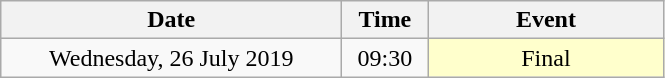<table class = "wikitable" style="text-align:center;">
<tr>
<th width=220>Date</th>
<th width=50>Time</th>
<th width=150>Event</th>
</tr>
<tr>
<td rowspan=1>Wednesday, 26 July 2019</td>
<td>09:30</td>
<td bgcolor=ffffcc>Final</td>
</tr>
</table>
